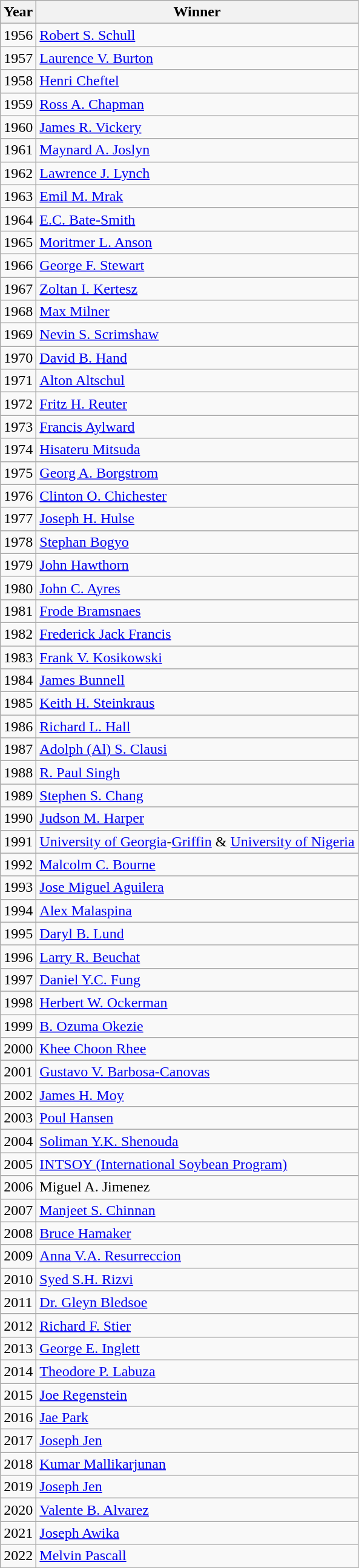<table class=wikitable>
<tr>
<th>Year</th>
<th>Winner</th>
</tr>
<tr>
<td>1956</td>
<td><a href='#'>Robert S. Schull</a></td>
</tr>
<tr>
<td>1957</td>
<td><a href='#'>Laurence V. Burton</a></td>
</tr>
<tr>
<td>1958</td>
<td><a href='#'>Henri Cheftel</a></td>
</tr>
<tr>
<td>1959</td>
<td><a href='#'>Ross A. Chapman</a></td>
</tr>
<tr>
<td>1960</td>
<td><a href='#'>James R. Vickery</a></td>
</tr>
<tr>
<td>1961</td>
<td><a href='#'>Maynard A. Joslyn</a></td>
</tr>
<tr>
<td>1962</td>
<td><a href='#'>Lawrence J. Lynch</a></td>
</tr>
<tr>
<td>1963</td>
<td><a href='#'>Emil M. Mrak</a></td>
</tr>
<tr>
<td>1964</td>
<td><a href='#'>E.C. Bate-Smith</a></td>
</tr>
<tr>
<td>1965</td>
<td><a href='#'>Moritmer L. Anson</a></td>
</tr>
<tr>
<td>1966</td>
<td><a href='#'>George F. Stewart</a></td>
</tr>
<tr>
<td>1967</td>
<td><a href='#'>Zoltan I. Kertesz</a></td>
</tr>
<tr>
<td>1968</td>
<td><a href='#'>Max Milner</a></td>
</tr>
<tr>
<td>1969</td>
<td><a href='#'>Nevin S. Scrimshaw</a></td>
</tr>
<tr>
<td>1970</td>
<td><a href='#'>David B. Hand</a></td>
</tr>
<tr>
<td>1971</td>
<td><a href='#'>Alton Altschul</a></td>
</tr>
<tr>
<td>1972</td>
<td><a href='#'>Fritz H. Reuter</a></td>
</tr>
<tr>
<td>1973</td>
<td><a href='#'>Francis Aylward</a></td>
</tr>
<tr>
<td>1974</td>
<td><a href='#'>Hisateru Mitsuda</a></td>
</tr>
<tr>
<td>1975</td>
<td><a href='#'>Georg A. Borgstrom</a></td>
</tr>
<tr>
<td>1976</td>
<td><a href='#'>Clinton O. Chichester</a></td>
</tr>
<tr>
<td>1977</td>
<td><a href='#'>Joseph H. Hulse</a></td>
</tr>
<tr>
<td>1978</td>
<td><a href='#'>Stephan Bogyo</a></td>
</tr>
<tr>
<td>1979</td>
<td><a href='#'>John Hawthorn</a></td>
</tr>
<tr>
<td>1980</td>
<td><a href='#'>John C. Ayres</a></td>
</tr>
<tr>
<td>1981</td>
<td><a href='#'>Frode Bramsnaes</a></td>
</tr>
<tr>
<td>1982</td>
<td><a href='#'>Frederick Jack Francis</a></td>
</tr>
<tr>
<td>1983</td>
<td><a href='#'>Frank V. Kosikowski</a></td>
</tr>
<tr>
<td>1984</td>
<td><a href='#'>James Bunnell</a></td>
</tr>
<tr>
<td>1985</td>
<td><a href='#'>Keith H. Steinkraus</a></td>
</tr>
<tr>
<td>1986</td>
<td><a href='#'>Richard L. Hall</a></td>
</tr>
<tr>
<td>1987</td>
<td><a href='#'>Adolph (Al) S. Clausi</a></td>
</tr>
<tr>
<td>1988</td>
<td><a href='#'>R. Paul Singh</a></td>
</tr>
<tr>
<td>1989</td>
<td><a href='#'>Stephen S. Chang</a></td>
</tr>
<tr>
<td>1990</td>
<td><a href='#'>Judson M. Harper</a></td>
</tr>
<tr>
<td>1991</td>
<td><a href='#'>University of Georgia</a>-<a href='#'>Griffin</a> & <a href='#'>University of Nigeria</a></td>
</tr>
<tr>
<td>1992</td>
<td><a href='#'>Malcolm C. Bourne</a></td>
</tr>
<tr>
<td>1993</td>
<td><a href='#'>Jose Miguel Aguilera</a></td>
</tr>
<tr>
<td>1994</td>
<td><a href='#'>Alex Malaspina</a></td>
</tr>
<tr>
<td>1995</td>
<td><a href='#'>Daryl B. Lund</a></td>
</tr>
<tr>
<td>1996</td>
<td><a href='#'>Larry R. Beuchat</a></td>
</tr>
<tr>
<td>1997</td>
<td><a href='#'>Daniel Y.C. Fung</a></td>
</tr>
<tr>
<td>1998</td>
<td><a href='#'>Herbert W. Ockerman</a></td>
</tr>
<tr>
<td>1999</td>
<td><a href='#'>B. Ozuma Okezie</a></td>
</tr>
<tr>
<td>2000</td>
<td><a href='#'>Khee Choon Rhee</a></td>
</tr>
<tr>
<td>2001</td>
<td><a href='#'>Gustavo V. Barbosa-Canovas</a></td>
</tr>
<tr>
<td>2002</td>
<td><a href='#'>James H. Moy</a></td>
</tr>
<tr>
<td>2003</td>
<td><a href='#'>Poul Hansen</a></td>
</tr>
<tr>
<td>2004</td>
<td><a href='#'>Soliman Y.K. Shenouda</a></td>
</tr>
<tr>
<td>2005</td>
<td><a href='#'>INTSOY (International Soybean Program)</a></td>
</tr>
<tr>
<td>2006</td>
<td>Miguel A. Jimenez</td>
</tr>
<tr>
<td>2007</td>
<td><a href='#'>Manjeet S. Chinnan</a></td>
</tr>
<tr>
<td>2008</td>
<td><a href='#'>Bruce Hamaker</a></td>
</tr>
<tr>
<td>2009</td>
<td><a href='#'>Anna V.A. Resurreccion</a></td>
</tr>
<tr>
<td>2010</td>
<td><a href='#'>Syed S.H. Rizvi</a></td>
</tr>
<tr>
<td>2011</td>
<td><a href='#'>Dr. Gleyn Bledsoe</a></td>
</tr>
<tr>
<td>2012</td>
<td><a href='#'>Richard F. Stier</a></td>
</tr>
<tr>
<td>2013</td>
<td><a href='#'>George E. Inglett</a></td>
</tr>
<tr>
<td>2014</td>
<td><a href='#'>Theodore P. Labuza</a></td>
</tr>
<tr>
<td>2015</td>
<td><a href='#'>Joe Regenstein</a></td>
</tr>
<tr>
<td>2016</td>
<td><a href='#'>Jae Park</a></td>
</tr>
<tr>
<td>2017</td>
<td><a href='#'>Joseph Jen</a></td>
</tr>
<tr>
<td>2018</td>
<td><a href='#'>Kumar Mallikarjunan</a></td>
</tr>
<tr>
<td>2019</td>
<td><a href='#'>Joseph Jen</a></td>
</tr>
<tr>
<td>2020</td>
<td><a href='#'>Valente B. Alvarez</a></td>
</tr>
<tr>
<td>2021</td>
<td><a href='#'>Joseph Awika</a></td>
</tr>
<tr>
<td>2022</td>
<td><a href='#'>Melvin Pascall</a></td>
</tr>
</table>
